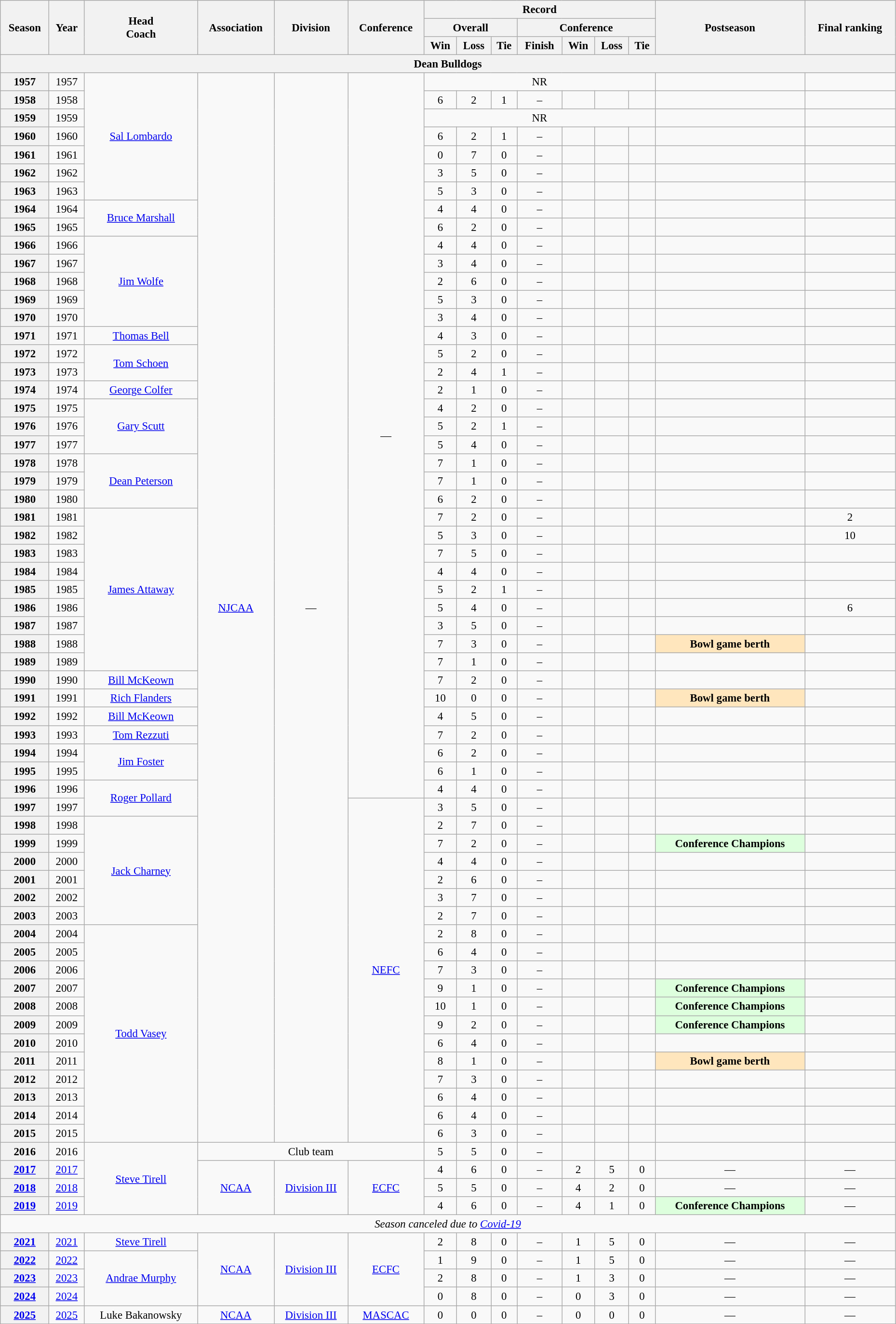<table class="wikitable" style="font-size: 95%; width:98%;text-align:center;">
<tr>
<th rowspan="3">Season</th>
<th rowspan="3">Year</th>
<th rowspan="3">Head<br>Coach</th>
<th rowspan="3">Association</th>
<th rowspan="3">Division</th>
<th rowspan="3">Conference</th>
<th colspan="7">Record</th>
<th rowspan="3">Postseason</th>
<th rowspan="3">Final ranking</th>
</tr>
<tr>
<th colspan="3">Overall</th>
<th colspan="4">Conference</th>
</tr>
<tr>
<th>Win</th>
<th>Loss</th>
<th>Tie</th>
<th>Finish</th>
<th>Win</th>
<th>Loss</th>
<th>Tie</th>
</tr>
<tr>
<th colspan=15 style=>Dean Bulldogs</th>
</tr>
<tr>
<th>1957</th>
<td>1957</td>
<td rowspan="7"><a href='#'>Sal Lombardo</a></td>
<td rowspan="59"><a href='#'>NJCAA</a></td>
<td rowspan="59">—</td>
<td rowspan="40">—</td>
<td colspan="7">NR</td>
<td></td>
<td></td>
</tr>
<tr>
<th>1958</th>
<td>1958</td>
<td>6</td>
<td>2</td>
<td>1</td>
<td>–</td>
<td></td>
<td></td>
<td></td>
<td></td>
</tr>
<tr>
<th>1959</th>
<td>1959</td>
<td colspan="7">NR</td>
<td></td>
<td></td>
</tr>
<tr>
<th>1960</th>
<td>1960</td>
<td>6</td>
<td>2</td>
<td>1</td>
<td>–</td>
<td></td>
<td></td>
<td></td>
<td></td>
<td></td>
</tr>
<tr>
<th>1961</th>
<td>1961</td>
<td>0</td>
<td>7</td>
<td>0</td>
<td>–</td>
<td></td>
<td></td>
<td></td>
<td></td>
<td></td>
</tr>
<tr>
<th>1962</th>
<td>1962</td>
<td>3</td>
<td>5</td>
<td>0</td>
<td>–</td>
<td></td>
<td></td>
<td></td>
<td></td>
<td></td>
</tr>
<tr>
<th>1963</th>
<td>1963</td>
<td>5</td>
<td>3</td>
<td>0</td>
<td>–</td>
<td></td>
<td></td>
<td></td>
<td></td>
<td></td>
</tr>
<tr>
<th>1964</th>
<td>1964</td>
<td rowspan="2"><a href='#'>Bruce Marshall</a></td>
<td>4</td>
<td>4</td>
<td>0</td>
<td>–</td>
<td></td>
<td></td>
<td></td>
<td></td>
<td></td>
</tr>
<tr>
<th>1965</th>
<td>1965</td>
<td>6</td>
<td>2</td>
<td>0</td>
<td>–</td>
<td></td>
<td></td>
<td></td>
<td></td>
<td></td>
</tr>
<tr>
<th>1966</th>
<td>1966</td>
<td rowspan="5"><a href='#'>Jim Wolfe</a></td>
<td>4</td>
<td>4</td>
<td>0</td>
<td>–</td>
<td></td>
<td></td>
<td></td>
<td></td>
<td></td>
</tr>
<tr>
<th>1967</th>
<td>1967</td>
<td>3</td>
<td>4</td>
<td>0</td>
<td>–</td>
<td></td>
<td></td>
<td></td>
<td></td>
<td></td>
</tr>
<tr>
<th>1968</th>
<td>1968</td>
<td>2</td>
<td>6</td>
<td>0</td>
<td>–</td>
<td></td>
<td></td>
<td></td>
<td></td>
<td></td>
</tr>
<tr>
<th>1969</th>
<td>1969</td>
<td>5</td>
<td>3</td>
<td>0</td>
<td>–</td>
<td></td>
<td></td>
<td></td>
<td></td>
<td></td>
</tr>
<tr>
<th>1970</th>
<td>1970</td>
<td>3</td>
<td>4</td>
<td>0</td>
<td>–</td>
<td></td>
<td></td>
<td></td>
<td></td>
<td></td>
</tr>
<tr>
<th>1971</th>
<td>1971</td>
<td><a href='#'>Thomas Bell</a></td>
<td>4</td>
<td>3</td>
<td>0</td>
<td>–</td>
<td></td>
<td></td>
<td></td>
<td></td>
<td></td>
</tr>
<tr>
<th>1972</th>
<td>1972</td>
<td rowspan="2"><a href='#'>Tom Schoen</a></td>
<td>5</td>
<td>2</td>
<td>0</td>
<td>–</td>
<td></td>
<td></td>
<td></td>
<td></td>
<td></td>
</tr>
<tr>
<th>1973</th>
<td>1973</td>
<td>2</td>
<td>4</td>
<td>1</td>
<td>–</td>
<td></td>
<td></td>
<td></td>
<td></td>
<td></td>
</tr>
<tr>
<th>1974</th>
<td>1974</td>
<td><a href='#'>George Colfer</a></td>
<td>2</td>
<td>1</td>
<td>0</td>
<td>–</td>
<td></td>
<td></td>
<td></td>
<td></td>
<td></td>
</tr>
<tr>
<th>1975</th>
<td>1975</td>
<td rowspan="3"><a href='#'>Gary Scutt</a></td>
<td>4</td>
<td>2</td>
<td>0</td>
<td>–</td>
<td></td>
<td></td>
<td></td>
<td></td>
<td></td>
</tr>
<tr>
<th>1976</th>
<td>1976</td>
<td>5</td>
<td>2</td>
<td>1</td>
<td>–</td>
<td></td>
<td></td>
<td></td>
<td></td>
<td></td>
</tr>
<tr>
<th>1977</th>
<td>1977</td>
<td>5</td>
<td>4</td>
<td>0</td>
<td>–</td>
<td></td>
<td></td>
<td></td>
<td></td>
<td></td>
</tr>
<tr>
<th>1978</th>
<td>1978</td>
<td rowspan="3"><a href='#'>Dean Peterson</a></td>
<td>7</td>
<td>1</td>
<td>0</td>
<td>–</td>
<td></td>
<td></td>
<td></td>
<td></td>
<td></td>
</tr>
<tr>
<th>1979</th>
<td>1979</td>
<td>7</td>
<td>1</td>
<td>0</td>
<td>–</td>
<td></td>
<td></td>
<td></td>
<td></td>
<td></td>
</tr>
<tr>
<th>1980</th>
<td>1980</td>
<td>6</td>
<td>2</td>
<td>0</td>
<td>–</td>
<td></td>
<td></td>
<td></td>
<td></td>
<td></td>
</tr>
<tr>
<th>1981</th>
<td>1981</td>
<td rowspan="9"><a href='#'>James Attaway</a></td>
<td>7</td>
<td>2</td>
<td>0</td>
<td>–</td>
<td></td>
<td></td>
<td></td>
<td></td>
<td>2</td>
</tr>
<tr>
<th>1982</th>
<td>1982</td>
<td>5</td>
<td>3</td>
<td>0</td>
<td>–</td>
<td></td>
<td></td>
<td></td>
<td></td>
<td>10</td>
</tr>
<tr>
<th>1983</th>
<td>1983</td>
<td>7</td>
<td>5</td>
<td>0</td>
<td>–</td>
<td></td>
<td></td>
<td></td>
<td></td>
<td></td>
</tr>
<tr>
<th>1984</th>
<td>1984</td>
<td>4</td>
<td>4</td>
<td>0</td>
<td>–</td>
<td></td>
<td></td>
<td></td>
<td></td>
<td></td>
</tr>
<tr>
<th>1985</th>
<td>1985</td>
<td>5</td>
<td>2</td>
<td>1</td>
<td>–</td>
<td></td>
<td></td>
<td></td>
<td></td>
<td></td>
</tr>
<tr>
<th>1986</th>
<td>1986</td>
<td>5</td>
<td>4</td>
<td>0</td>
<td>–</td>
<td></td>
<td></td>
<td></td>
<td></td>
<td>6</td>
</tr>
<tr>
<th>1987</th>
<td>1987</td>
<td>3</td>
<td>5</td>
<td>0</td>
<td>–</td>
<td></td>
<td></td>
<td></td>
<td></td>
<td></td>
</tr>
<tr>
<th>1988</th>
<td>1988</td>
<td>7</td>
<td>3</td>
<td>0</td>
<td>–</td>
<td></td>
<td></td>
<td></td>
<td bgcolor="#ffe6bd"><strong>Bowl game berth</strong></td>
<td></td>
</tr>
<tr>
<th>1989</th>
<td>1989</td>
<td>7</td>
<td>1</td>
<td>0</td>
<td>–</td>
<td></td>
<td></td>
<td></td>
<td></td>
<td></td>
</tr>
<tr>
<th>1990</th>
<td>1990</td>
<td><a href='#'>Bill McKeown</a></td>
<td>7</td>
<td>2</td>
<td>0</td>
<td>–</td>
<td></td>
<td></td>
<td></td>
<td></td>
<td></td>
</tr>
<tr>
<th>1991</th>
<td>1991</td>
<td><a href='#'>Rich Flanders</a></td>
<td>10</td>
<td>0</td>
<td>0</td>
<td>–</td>
<td></td>
<td></td>
<td></td>
<td bgcolor="#ffe6bd"><strong>Bowl game berth</strong></td>
<td></td>
</tr>
<tr>
<th>1992</th>
<td>1992</td>
<td><a href='#'>Bill McKeown</a></td>
<td>4</td>
<td>5</td>
<td>0</td>
<td>–</td>
<td></td>
<td></td>
<td></td>
<td></td>
<td></td>
</tr>
<tr>
<th>1993</th>
<td>1993</td>
<td><a href='#'>Tom Rezzuti</a></td>
<td>7</td>
<td>2</td>
<td>0</td>
<td>–</td>
<td></td>
<td></td>
<td></td>
<td></td>
<td></td>
</tr>
<tr>
<th>1994</th>
<td>1994</td>
<td rowspan="2"><a href='#'>Jim Foster</a></td>
<td>6</td>
<td>2</td>
<td>0</td>
<td>–</td>
<td></td>
<td></td>
<td></td>
<td></td>
<td></td>
</tr>
<tr>
<th>1995</th>
<td>1995</td>
<td>6</td>
<td>1</td>
<td>0</td>
<td>–</td>
<td></td>
<td></td>
<td></td>
<td></td>
<td></td>
</tr>
<tr>
<th>1996</th>
<td>1996</td>
<td rowspan="2"><a href='#'>Roger Pollard</a></td>
<td>4</td>
<td>4</td>
<td>0</td>
<td>–</td>
<td></td>
<td></td>
<td></td>
<td></td>
<td></td>
</tr>
<tr>
<th>1997</th>
<td>1997</td>
<td rowspan="19"><a href='#'>NEFC</a></td>
<td>3</td>
<td>5</td>
<td>0</td>
<td>–</td>
<td></td>
<td></td>
<td></td>
<td></td>
<td></td>
</tr>
<tr>
<th>1998</th>
<td>1998</td>
<td rowspan="6"><a href='#'>Jack Charney</a></td>
<td>2</td>
<td>7</td>
<td>0</td>
<td>–</td>
<td></td>
<td></td>
<td></td>
<td></td>
<td></td>
</tr>
<tr>
<th>1999</th>
<td>1999</td>
<td>7</td>
<td>2</td>
<td>0</td>
<td>–</td>
<td></td>
<td></td>
<td></td>
<td bgcolor="#ddffdd"><strong>Conference Champions</strong></td>
<td></td>
</tr>
<tr>
<th>2000</th>
<td>2000</td>
<td>4</td>
<td>4</td>
<td>0</td>
<td>–</td>
<td></td>
<td></td>
<td></td>
<td></td>
<td></td>
</tr>
<tr>
<th>2001</th>
<td>2001</td>
<td>2</td>
<td>6</td>
<td>0</td>
<td>–</td>
<td></td>
<td></td>
<td></td>
<td></td>
<td></td>
</tr>
<tr>
<th>2002</th>
<td>2002</td>
<td>3</td>
<td>7</td>
<td>0</td>
<td>–</td>
<td></td>
<td></td>
<td></td>
<td></td>
<td></td>
</tr>
<tr>
<th>2003</th>
<td>2003</td>
<td>2</td>
<td>7</td>
<td>0</td>
<td>–</td>
<td></td>
<td></td>
<td></td>
<td></td>
<td></td>
</tr>
<tr>
<th>2004</th>
<td>2004</td>
<td rowspan="12"><a href='#'>Todd Vasey</a></td>
<td>2</td>
<td>8</td>
<td>0</td>
<td>–</td>
<td></td>
<td></td>
<td></td>
<td></td>
<td></td>
</tr>
<tr>
<th>2005</th>
<td>2005</td>
<td>6</td>
<td>4</td>
<td>0</td>
<td>–</td>
<td></td>
<td></td>
<td></td>
<td></td>
<td></td>
</tr>
<tr>
<th>2006</th>
<td>2006</td>
<td>7</td>
<td>3</td>
<td>0</td>
<td>–</td>
<td></td>
<td></td>
<td></td>
<td></td>
<td></td>
</tr>
<tr>
<th>2007</th>
<td>2007</td>
<td>9</td>
<td>1</td>
<td>0</td>
<td>–</td>
<td></td>
<td></td>
<td></td>
<td bgcolor="#ddffdd"><strong>Conference Champions</strong></td>
<td></td>
</tr>
<tr>
<th>2008</th>
<td>2008</td>
<td>10</td>
<td>1</td>
<td>0</td>
<td>–</td>
<td></td>
<td></td>
<td></td>
<td bgcolor="#ddffdd"><strong>Conference Champions</strong></td>
<td></td>
</tr>
<tr>
<th>2009</th>
<td>2009</td>
<td>9</td>
<td>2</td>
<td>0</td>
<td>–</td>
<td></td>
<td></td>
<td></td>
<td bgcolor="#ddffdd"><strong>Conference Champions</strong></td>
<td></td>
</tr>
<tr>
<th>2010</th>
<td>2010</td>
<td>6</td>
<td>4</td>
<td>0</td>
<td>–</td>
<td></td>
<td></td>
<td></td>
<td></td>
<td></td>
</tr>
<tr>
<th>2011</th>
<td>2011</td>
<td>8</td>
<td>1</td>
<td>0</td>
<td>–</td>
<td></td>
<td></td>
<td></td>
<td bgcolor="#ffe6bd"><strong>Bowl game berth</strong></td>
<td></td>
</tr>
<tr>
<th>2012</th>
<td>2012</td>
<td>7</td>
<td>3</td>
<td>0</td>
<td>–</td>
<td></td>
<td></td>
<td></td>
<td></td>
<td></td>
</tr>
<tr>
<th>2013</th>
<td>2013</td>
<td>6</td>
<td>4</td>
<td>0</td>
<td>–</td>
<td></td>
<td></td>
<td></td>
<td></td>
<td></td>
</tr>
<tr>
<th>2014</th>
<td>2014</td>
<td>6</td>
<td>4</td>
<td>0</td>
<td>–</td>
<td></td>
<td></td>
<td></td>
<td></td>
<td></td>
</tr>
<tr>
<th>2015</th>
<td>2015</td>
<td>6</td>
<td>3</td>
<td>0</td>
<td>–</td>
<td></td>
<td></td>
<td></td>
<td></td>
<td></td>
</tr>
<tr>
<th>2016</th>
<td>2016</td>
<td rowspan="4"><a href='#'>Steve Tirell</a></td>
<td colspan="3">Club team</td>
<td>5</td>
<td>5</td>
<td>0</td>
<td>–</td>
<td></td>
<td></td>
<td></td>
<td></td>
<td></td>
</tr>
<tr>
<th><a href='#'>2017</a></th>
<td><a href='#'>2017</a></td>
<td rowspan="3"><a href='#'>NCAA</a></td>
<td rowspan="3"><a href='#'>Division III</a></td>
<td rowspan="3"><a href='#'>ECFC</a></td>
<td>4</td>
<td>6</td>
<td>0</td>
<td>–</td>
<td>2</td>
<td>5</td>
<td>0</td>
<td>—</td>
<td>—</td>
</tr>
<tr>
<th><a href='#'>2018</a></th>
<td><a href='#'>2018</a></td>
<td>5</td>
<td>5</td>
<td>0</td>
<td>–</td>
<td>4</td>
<td>2</td>
<td>0</td>
<td>—</td>
<td>—</td>
</tr>
<tr>
<th><a href='#'>2019</a></th>
<td><a href='#'>2019</a></td>
<td>4</td>
<td>6</td>
<td>0</td>
<td>–</td>
<td>4</td>
<td>1</td>
<td>0</td>
<td bgcolor="#ddffdd"><strong>Conference Champions</strong></td>
<td>—</td>
</tr>
<tr>
<td colspan=15 style=><em>Season canceled due to <a href='#'>Covid-19</a></em></td>
</tr>
<tr>
<th><a href='#'>2021</a></th>
<td><a href='#'>2021</a></td>
<td rowspan=1><a href='#'>Steve Tirell</a></td>
<td rowspan=4><a href='#'>NCAA</a></td>
<td rowspan=4><a href='#'>Division III</a></td>
<td rowspan=4><a href='#'>ECFC</a></td>
<td>2</td>
<td>8</td>
<td>0</td>
<td>–</td>
<td>1</td>
<td>5</td>
<td>0</td>
<td>—</td>
<td>—</td>
</tr>
<tr>
<th><a href='#'>2022</a></th>
<td><a href='#'>2022</a></td>
<td rowspan=3><a href='#'>Andrae Murphy</a></td>
<td>1</td>
<td>9</td>
<td>0</td>
<td>–</td>
<td>1</td>
<td>5</td>
<td>0</td>
<td>—</td>
<td>—</td>
</tr>
<tr>
<th><a href='#'>2023</a></th>
<td><a href='#'>2023</a></td>
<td>2</td>
<td>8</td>
<td>0</td>
<td>–</td>
<td>1</td>
<td>3</td>
<td>0</td>
<td>—</td>
<td>—</td>
</tr>
<tr>
<th><a href='#'>2024</a></th>
<td><a href='#'>2024</a></td>
<td>0</td>
<td>8</td>
<td>0</td>
<td>–</td>
<td>0</td>
<td>3</td>
<td>0</td>
<td>—</td>
<td>—</td>
</tr>
<tr>
<th><a href='#'>2025</a></th>
<td><a href='#'>2025</a></td>
<td rowspan=3>Luke Bakanowsky</td>
<td rowspan=4><a href='#'>NCAA</a></td>
<td rowspan=4><a href='#'>Division III</a></td>
<td rowspan=4><a href='#'>MASCAC</a></td>
<td>0</td>
<td>0</td>
<td>0</td>
<td>–</td>
<td>0</td>
<td>0</td>
<td>0</td>
<td>—</td>
<td>—</td>
</tr>
<tr>
</tr>
</table>
